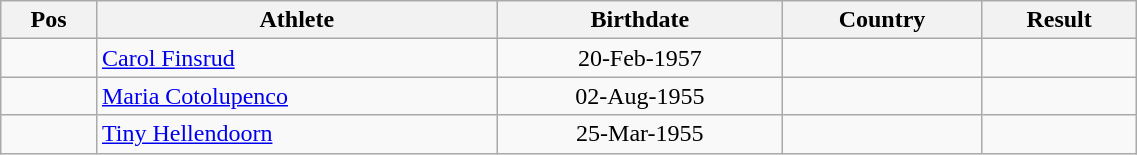<table class="wikitable"  style="text-align:center; width:60%;">
<tr>
<th>Pos</th>
<th>Athlete</th>
<th>Birthdate</th>
<th>Country</th>
<th>Result</th>
</tr>
<tr>
<td align=center></td>
<td align=left><a href='#'>Carol Finsrud</a></td>
<td>20-Feb-1957</td>
<td align=left></td>
<td></td>
</tr>
<tr>
<td align=center></td>
<td align=left><a href='#'>Maria Cotolupenco</a></td>
<td>02-Aug-1955</td>
<td align=left></td>
<td></td>
</tr>
<tr>
<td align=center></td>
<td align=left><a href='#'>Tiny Hellendoorn</a></td>
<td>25-Mar-1955</td>
<td align=left></td>
<td></td>
</tr>
</table>
